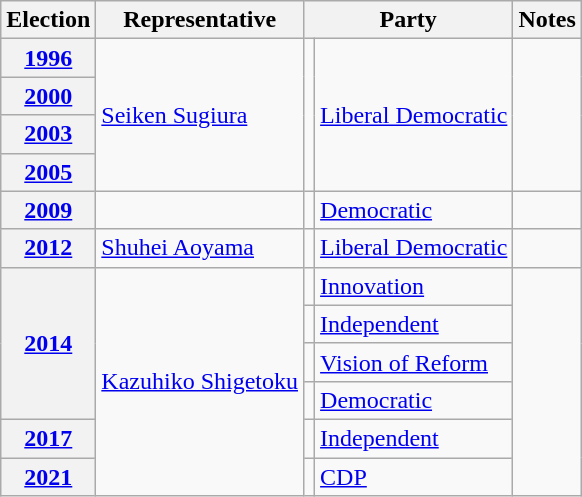<table class=wikitable>
<tr valign=bottom>
<th>Election</th>
<th>Representative</th>
<th colspan="2">Party</th>
<th>Notes</th>
</tr>
<tr>
<th><a href='#'>1996</a></th>
<td rowspan="4"><a href='#'>Seiken Sugiura</a></td>
<td rowspan="4" bgcolor=></td>
<td rowspan="4"><a href='#'>Liberal Democratic</a></td>
<td rowspan="4"></td>
</tr>
<tr>
<th><a href='#'>2000</a></th>
</tr>
<tr>
<th><a href='#'>2003</a></th>
</tr>
<tr>
<th><a href='#'>2005</a></th>
</tr>
<tr>
<th><a href='#'>2009</a></th>
<td></td>
<td bgcolor=></td>
<td><a href='#'>Democratic</a></td>
<td></td>
</tr>
<tr>
<th><a href='#'>2012</a></th>
<td><a href='#'>Shuhei Aoyama</a></td>
<td bgcolor=></td>
<td><a href='#'>Liberal Democratic</a></td>
<td></td>
</tr>
<tr>
<th rowspan="4"><a href='#'>2014</a></th>
<td rowspan="6"><a href='#'>Kazuhiko Shigetoku</a></td>
<td bgcolor=></td>
<td><a href='#'>Innovation</a></td>
<td rowspan="6"></td>
</tr>
<tr>
<td bgcolor=></td>
<td><a href='#'>Independent</a></td>
</tr>
<tr>
<td bgcolor=></td>
<td><a href='#'>Vision of Reform</a></td>
</tr>
<tr>
<td bgcolor=></td>
<td><a href='#'>Democratic</a></td>
</tr>
<tr>
<th><a href='#'>2017</a></th>
<td bgcolor=></td>
<td><a href='#'>Independent</a></td>
</tr>
<tr>
<th><a href='#'>2021</a></th>
<td bgcolor=></td>
<td><a href='#'>CDP</a></td>
</tr>
</table>
